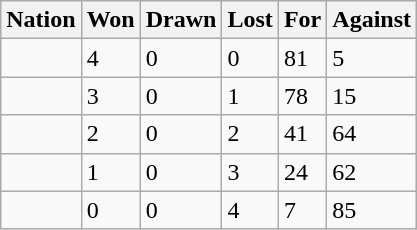<table class="wikitable">
<tr>
<th>Nation</th>
<th>Won</th>
<th>Drawn</th>
<th>Lost</th>
<th>For</th>
<th>Against</th>
</tr>
<tr>
<td></td>
<td>4</td>
<td>0</td>
<td>0</td>
<td>81</td>
<td>5</td>
</tr>
<tr>
<td></td>
<td>3</td>
<td>0</td>
<td>1</td>
<td>78</td>
<td>15</td>
</tr>
<tr>
<td></td>
<td>2</td>
<td>0</td>
<td>2</td>
<td>41</td>
<td>64</td>
</tr>
<tr>
<td></td>
<td>1</td>
<td>0</td>
<td>3</td>
<td>24</td>
<td>62</td>
</tr>
<tr>
<td></td>
<td>0</td>
<td>0</td>
<td>4</td>
<td>7</td>
<td>85</td>
</tr>
</table>
